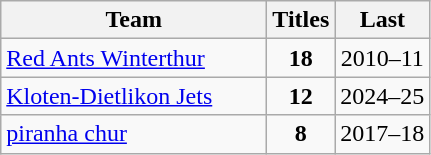<table class="wikitable">
<tr>
<th width=170>Team</th>
<th>Titles</th>
<th>Last</th>
</tr>
<tr>
<td><a href='#'>Red Ants Winterthur</a></td>
<td align=center><strong>18</strong></td>
<td align=center>2010–11</td>
</tr>
<tr>
<td><a href='#'>Kloten-Dietlikon Jets</a></td>
<td align=center><strong>12</strong></td>
<td align=center>2024–25</td>
</tr>
<tr>
<td><a href='#'>piranha chur</a></td>
<td align=center><strong>8</strong></td>
<td align=center>2017–18</td>
</tr>
</table>
